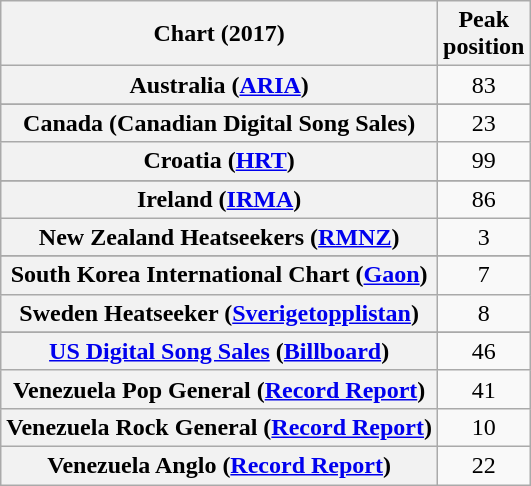<table class="wikitable sortable plainrowheaders" style="text-align:center">
<tr>
<th scope="col">Chart (2017)</th>
<th scope="col">Peak<br> position</th>
</tr>
<tr>
<th scope="row">Australia (<a href='#'>ARIA</a>)</th>
<td>83</td>
</tr>
<tr>
</tr>
<tr>
<th scope="row">Canada (Canadian Digital Song Sales)</th>
<td>23</td>
</tr>
<tr>
<th scope="row">Croatia (<a href='#'>HRT</a>)</th>
<td>99</td>
</tr>
<tr>
</tr>
<tr>
<th scope="row">Ireland (<a href='#'>IRMA</a>)</th>
<td>86</td>
</tr>
<tr>
<th scope="row">New Zealand Heatseekers (<a href='#'>RMNZ</a>)</th>
<td>3</td>
</tr>
<tr>
</tr>
<tr>
</tr>
<tr>
<th scope="row">South Korea International Chart (<a href='#'>Gaon</a>)</th>
<td>7</td>
</tr>
<tr>
<th scope="row">Sweden Heatseeker (<a href='#'>Sverigetopplistan</a>)</th>
<td>8</td>
</tr>
<tr>
</tr>
<tr>
<th scope="row"><a href='#'>US Digital Song Sales</a> (<a href='#'>Billboard</a>)</th>
<td>46</td>
</tr>
<tr>
<th scope="row">Venezuela Pop General (<a href='#'>Record Report</a>)</th>
<td>41</td>
</tr>
<tr>
<th scope="row">Venezuela Rock General (<a href='#'>Record Report</a>)</th>
<td>10</td>
</tr>
<tr>
<th scope="row">Venezuela Anglo (<a href='#'>Record Report</a>)</th>
<td>22</td>
</tr>
</table>
